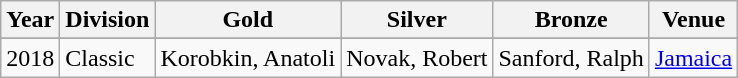<table class="wikitable sortable" style="text-align: left;">
<tr>
<th>Year</th>
<th>Division</th>
<th> Gold</th>
<th> Silver</th>
<th> Bronze</th>
<th>Venue</th>
</tr>
<tr>
</tr>
<tr>
<td>2018</td>
<td>Classic</td>
<td> Korobkin, Anatoli</td>
<td>Novak, Robert</td>
<td>Sanford, Ralph</td>
<td><a href='#'>Jamaica</a></td>
</tr>
</table>
